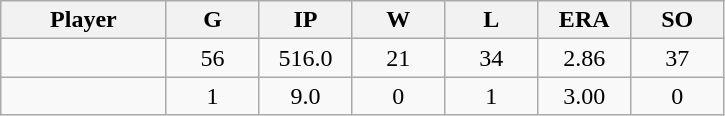<table class="wikitable sortable">
<tr>
<th bgcolor="#DDDDFF" width="16%">Player</th>
<th bgcolor="#DDDDFF" width="9%">G</th>
<th bgcolor="#DDDDFF" width="9%">IP</th>
<th bgcolor="#DDDDFF" width="9%">W</th>
<th bgcolor="#DDDDFF" width="9%">L</th>
<th bgcolor="#DDDDFF" width="9%">ERA</th>
<th bgcolor="#DDDDFF" width="9%">SO</th>
</tr>
<tr align="center">
<td></td>
<td>56</td>
<td>516.0</td>
<td>21</td>
<td>34</td>
<td>2.86</td>
<td>37</td>
</tr>
<tr align="center">
<td></td>
<td>1</td>
<td>9.0</td>
<td>0</td>
<td>1</td>
<td>3.00</td>
<td>0</td>
</tr>
</table>
